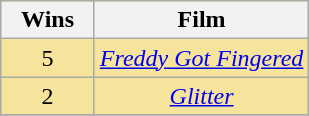<table class="wikitable sortable" rowspan=2 style="text-align: center; background: #f6e39c">
<tr>
<th scope="col" width="55">Wins</th>
<th scope="col" align="center">Film</th>
</tr>
<tr>
<td>5</td>
<td><em><a href='#'>Freddy Got Fingered</a></em></td>
</tr>
<tr>
<td>2</td>
<td><em><a href='#'>Glitter</a></em></td>
</tr>
<tr>
</tr>
</table>
